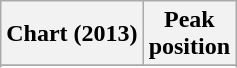<table class="wikitable sortable plainrowheaders" style="text-align:center">
<tr>
<th scope="col">Chart (2013)</th>
<th scope="col">Peak<br> position</th>
</tr>
<tr>
</tr>
<tr>
</tr>
</table>
